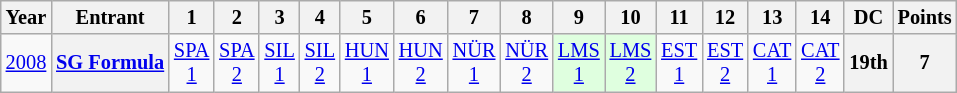<table class="wikitable" style="text-align:center; font-size:85%">
<tr>
<th>Year</th>
<th>Entrant</th>
<th>1</th>
<th>2</th>
<th>3</th>
<th>4</th>
<th>5</th>
<th>6</th>
<th>7</th>
<th>8</th>
<th>9</th>
<th>10</th>
<th>11</th>
<th>12</th>
<th>13</th>
<th>14</th>
<th>DC</th>
<th>Points</th>
</tr>
<tr>
<td><a href='#'>2008</a></td>
<th nowrap><a href='#'>SG Formula</a></th>
<td style="background:#;"><a href='#'>SPA<br>1</a><br></td>
<td style="background:#;"><a href='#'>SPA<br>2</a><br></td>
<td style="background:#;"><a href='#'>SIL<br>1</a><br></td>
<td style="background:#;"><a href='#'>SIL<br>2</a><br></td>
<td style="background:#;"><a href='#'>HUN<br>1</a><br></td>
<td style="background:#;"><a href='#'>HUN<br>2</a><br></td>
<td style="background:#;"><a href='#'>NÜR<br>1</a><br></td>
<td style="background:#;"><a href='#'>NÜR<br>2</a><br></td>
<td style="background:#dfffdf;"><a href='#'>LMS<br>1</a><br></td>
<td style="background:#dfffdf;"><a href='#'>LMS<br>2</a><br></td>
<td style="background:#;"><a href='#'>EST<br>1</a><br></td>
<td style="background:#;"><a href='#'>EST<br>2</a><br></td>
<td style="background:#;"><a href='#'>CAT<br>1</a><br></td>
<td style="background:#;"><a href='#'>CAT<br>2</a><br></td>
<th>19th</th>
<th>7</th>
</tr>
</table>
